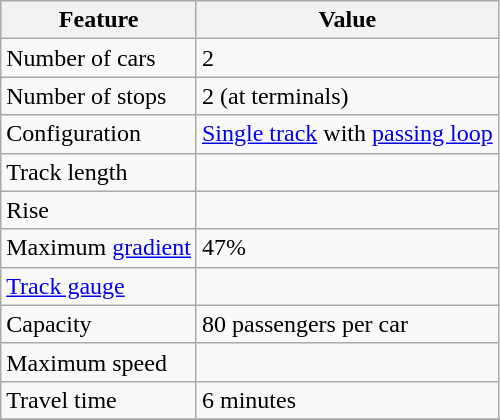<table class="wikitable sortable mw-datatable plainrowheaders">
<tr>
<th>Feature</th>
<th>Value</th>
</tr>
<tr>
<td>Number of cars</td>
<td>2</td>
</tr>
<tr>
<td>Number of stops</td>
<td>2 (at terminals)</td>
</tr>
<tr>
<td>Configuration</td>
<td><a href='#'>Single track</a> with <a href='#'>passing loop</a></td>
</tr>
<tr>
<td>Track length</td>
<td></td>
</tr>
<tr>
<td>Rise</td>
<td></td>
</tr>
<tr>
<td>Maximum <a href='#'>gradient</a></td>
<td>47%</td>
</tr>
<tr>
<td><a href='#'>Track gauge</a></td>
<td></td>
</tr>
<tr>
<td>Capacity</td>
<td>80 passengers per car</td>
</tr>
<tr>
<td>Maximum speed</td>
<td></td>
</tr>
<tr>
<td>Travel time</td>
<td>6 minutes</td>
</tr>
<tr>
</tr>
</table>
